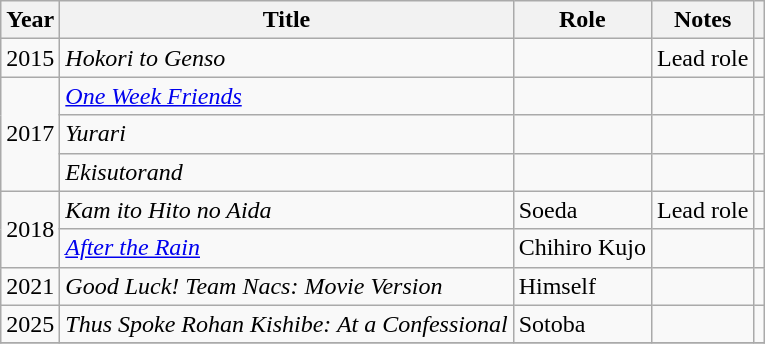<table class="wikitable sortable">
<tr>
<th>Year</th>
<th>Title</th>
<th>Role</th>
<th class="unsortable">Notes</th>
<th class="unsortable"></th>
</tr>
<tr>
<td>2015</td>
<td><em>Hokori to Genso</em></td>
<td></td>
<td>Lead role</td>
<td></td>
</tr>
<tr>
<td rowspan=3>2017</td>
<td><em><a href='#'>One Week Friends</a></em></td>
<td></td>
<td></td>
<td></td>
</tr>
<tr>
<td><em>Yurari</em></td>
<td></td>
<td></td>
<td></td>
</tr>
<tr>
<td><em>Ekisutorand</em></td>
<td></td>
<td></td>
<td></td>
</tr>
<tr>
<td rowspan=2>2018</td>
<td><em>Kam ito Hito no Aida</em></td>
<td>Soeda</td>
<td>Lead role</td>
<td></td>
</tr>
<tr>
<td><em><a href='#'>After the Rain</a></em></td>
<td>Chihiro Kujo</td>
<td></td>
<td></td>
</tr>
<tr>
<td>2021</td>
<td><em>Good Luck! Team Nacs: Movie Version</em></td>
<td>Himself</td>
<td></td>
<td></td>
</tr>
<tr>
<td>2025</td>
<td><em>Thus Spoke Rohan Kishibe: At a Confessional</em></td>
<td>Sotoba</td>
<td></td>
<td></td>
</tr>
<tr>
</tr>
</table>
